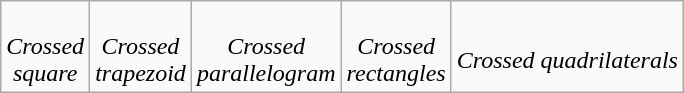<table class=wikitable>
<tr align=center>
<td><br><em>Crossed<br>square</em></td>
<td><br><em>Crossed<br>trapezoid</em></td>
<td><br><em>Crossed<br>parallelogram</em></td>
<td><br><em>Crossed<br>rectangles</em></td>
<td><br><em>Crossed quadrilaterals</em></td>
</tr>
</table>
